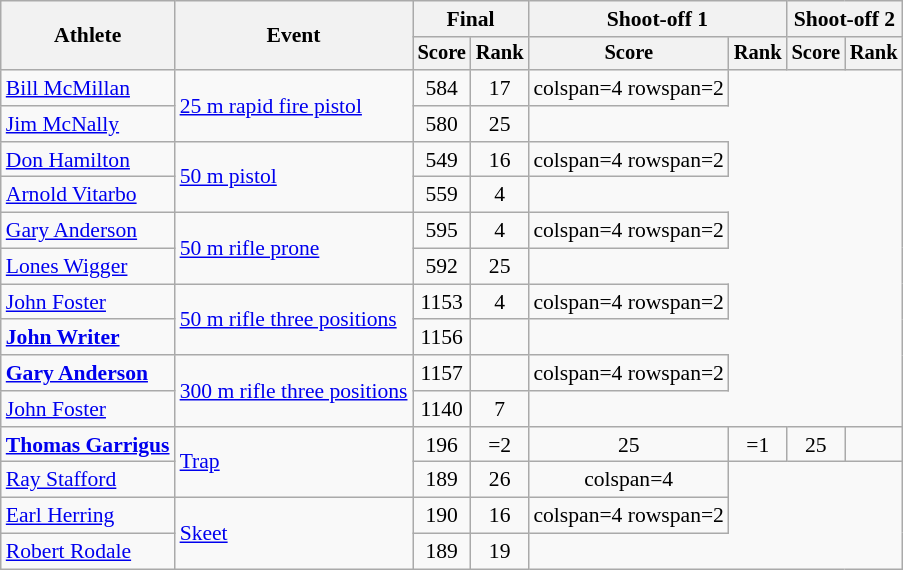<table class=wikitable style=font-size:90%;text-align:center>
<tr>
<th rowspan=2>Athlete</th>
<th rowspan=2>Event</th>
<th colspan=2>Final</th>
<th colspan=2>Shoot-off 1</th>
<th colspan=2>Shoot-off 2</th>
</tr>
<tr style=font-size:95%>
<th>Score</th>
<th>Rank</th>
<th>Score</th>
<th>Rank</th>
<th>Score</th>
<th>Rank</th>
</tr>
<tr>
<td align=left><a href='#'>Bill McMillan</a></td>
<td align=left rowspan=2><a href='#'>25 m rapid fire pistol</a></td>
<td>584</td>
<td>17</td>
<td>colspan=4 rowspan=2 </td>
</tr>
<tr>
<td align=left><a href='#'>Jim McNally</a></td>
<td>580</td>
<td>25</td>
</tr>
<tr>
<td align=left><a href='#'>Don Hamilton</a></td>
<td align=left rowspan=2><a href='#'>50 m pistol</a></td>
<td>549</td>
<td>16</td>
<td>colspan=4 rowspan=2 </td>
</tr>
<tr>
<td align=left><a href='#'>Arnold Vitarbo</a></td>
<td>559</td>
<td>4</td>
</tr>
<tr>
<td align=left><a href='#'>Gary Anderson</a></td>
<td align=left rowspan=2><a href='#'>50 m rifle prone</a></td>
<td>595</td>
<td>4</td>
<td>colspan=4 rowspan=2 </td>
</tr>
<tr>
<td align=left><a href='#'>Lones Wigger</a></td>
<td>592</td>
<td>25</td>
</tr>
<tr>
<td align=left><a href='#'>John Foster</a></td>
<td align=left rowspan=2><a href='#'>50 m rifle three positions</a></td>
<td>1153</td>
<td>4</td>
<td>colspan=4 rowspan=2 </td>
</tr>
<tr>
<td align=left><strong><a href='#'>John Writer</a></strong></td>
<td>1156</td>
<td></td>
</tr>
<tr>
<td align=left><strong><a href='#'>Gary Anderson</a></strong></td>
<td align=left rowspan=2><a href='#'>300 m rifle three positions</a></td>
<td>1157 </td>
<td></td>
<td>colspan=4 rowspan=2 </td>
</tr>
<tr>
<td align=left><a href='#'>John Foster</a></td>
<td>1140</td>
<td>7</td>
</tr>
<tr>
<td align=left><strong><a href='#'>Thomas Garrigus</a></strong></td>
<td align=left rowspan=2><a href='#'>Trap</a></td>
<td>196</td>
<td>=2</td>
<td>25</td>
<td>=1</td>
<td>25</td>
<td></td>
</tr>
<tr>
<td align=left><a href='#'>Ray Stafford</a></td>
<td>189</td>
<td>26</td>
<td>colspan=4 </td>
</tr>
<tr>
<td align=left><a href='#'>Earl Herring</a></td>
<td align=left rowspan=2><a href='#'>Skeet</a></td>
<td>190</td>
<td>16</td>
<td>colspan=4 rowspan=2 </td>
</tr>
<tr>
<td align=left><a href='#'>Robert Rodale</a></td>
<td>189</td>
<td>19</td>
</tr>
</table>
